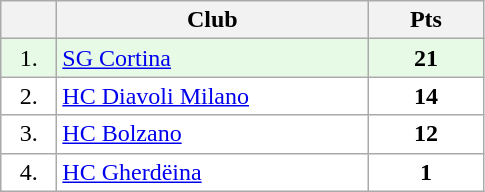<table class="wikitable">
<tr>
<th width="30"></th>
<th width="200">Club</th>
<th width="70">Pts</th>
</tr>
<tr bgcolor="#e6fae6" align="center">
<td>1.</td>
<td align="left"><a href='#'>SG Cortina</a></td>
<td><strong>21</strong></td>
</tr>
<tr bgcolor="#FFFFFF" align="center">
<td>2.</td>
<td align="left"><a href='#'>HC Diavoli Milano</a></td>
<td><strong>14</strong></td>
</tr>
<tr bgcolor="#FFFFFF" align="center">
<td>3.</td>
<td align="left"><a href='#'>HC Bolzano</a></td>
<td><strong>12</strong></td>
</tr>
<tr bgcolor="#FFFFFF" align="center">
<td>4.</td>
<td align="left"><a href='#'>HC Gherdëina</a></td>
<td><strong>1</strong></td>
</tr>
</table>
